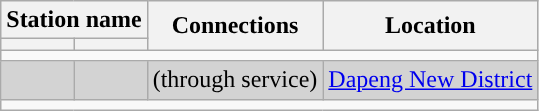<table class="wikitable">
<tr>
<th colspan="2">Station name</th>
<th rowspan="2">Connections</th>
<th rowspan="2">Location</th>
</tr>
<tr>
<th></th>
<th></th>
</tr>
<tr style="background:#">
<td colspan="4"></td>
</tr>
<tr bgcolor="lightgrey">
<td></td>
<td></td>
<td> (through service)</td>
<td><a href='#'>Dapeng New District</a></td>
</tr>
<tr style="background:#">
<td colspan="4"></td>
</tr>
</table>
